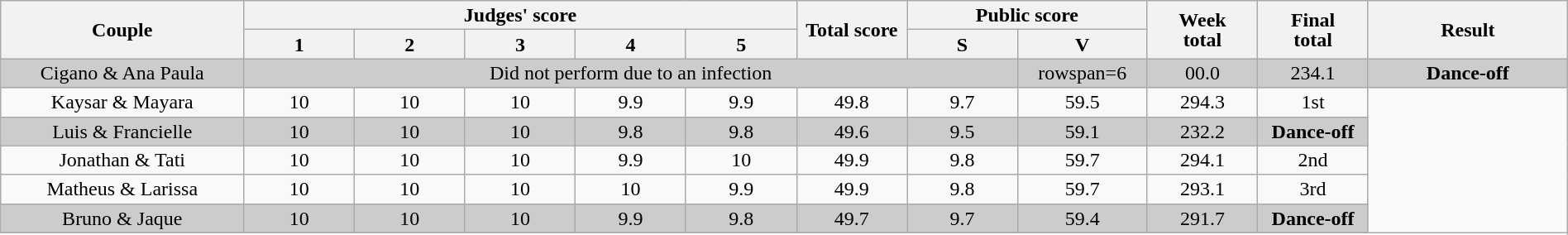<table class="wikitable" style="font-size:100%; line-height:16px; text-align:center" width="100%">
<tr>
<th rowspan=2 width="11.0%">Couple</th>
<th colspan=5 width="25.0%">Judges' score</th>
<th rowspan=2 width="05.0%">Total score</th>
<th colspan=2 width="10.0%">Public score</th>
<th rowspan=2 width="05.0%">Week<br>total</th>
<th rowspan=2 width="05.0%">Final<br>total</th>
<th rowspan=2 width="09.0%">Result<br></th>
</tr>
<tr>
<th width="05.0%">1</th>
<th width="05.0%">2</th>
<th width="05.0%">3</th>
<th width="05.0%">4</th>
<th width="05.0%">5</th>
<th width="05.0%">S</th>
<th width="05.0%">V</th>
</tr>
<tr bgcolor=CCCCCC>
<td>Cigano & Ana Paula</td>
<td colspan=7>Did not perform due to an infection</td>
<td>rowspan=6 </td>
<td>00.0</td>
<td>234.1</td>
<td><strong>Dance-off</strong></td>
</tr>
<tr>
<td>Kaysar & Mayara</td>
<td>10</td>
<td>10</td>
<td>10</td>
<td>9.9</td>
<td>9.9</td>
<td>49.8</td>
<td>9.7</td>
<td>59.5</td>
<td>294.3</td>
<td>1st</td>
</tr>
<tr bgcolor=CCCCCC>
<td>Luis & Francielle</td>
<td>10</td>
<td>10</td>
<td>10</td>
<td>9.8</td>
<td>9.8</td>
<td>49.6</td>
<td>9.5</td>
<td>59.1</td>
<td>232.2</td>
<td><strong>Dance-off</strong></td>
</tr>
<tr>
<td>Jonathan & Tati</td>
<td>10</td>
<td>10</td>
<td>10</td>
<td>9.9</td>
<td>10</td>
<td>49.9</td>
<td>9.8</td>
<td>59.7</td>
<td>294.1</td>
<td>2nd</td>
</tr>
<tr>
<td>Matheus & Larissa</td>
<td>10</td>
<td>10</td>
<td>10</td>
<td>10</td>
<td>9.9</td>
<td>49.9</td>
<td>9.8</td>
<td>59.7</td>
<td>293.1</td>
<td>3rd</td>
</tr>
<tr bgcolor=CCCCCC>
<td>Bruno & Jaque</td>
<td>10</td>
<td>10</td>
<td>10</td>
<td>9.9</td>
<td>9.8</td>
<td>49.7</td>
<td>9.7</td>
<td>59.4</td>
<td>291.7</td>
<td><strong>Dance-off</strong></td>
</tr>
<tr>
</tr>
</table>
